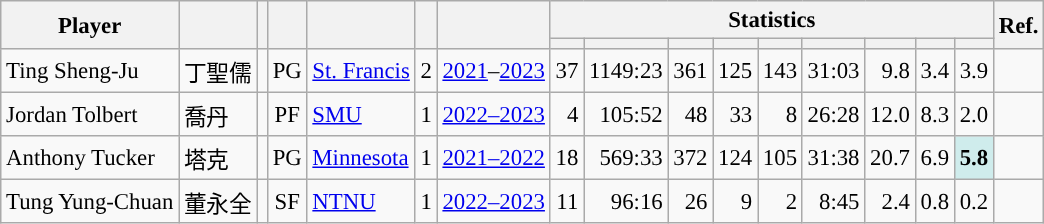<table class="wikitable sortable" style="font-size:95%; text-align:right;">
<tr>
<th rowspan="2">Player</th>
<th rowspan="2"></th>
<th rowspan="2"></th>
<th rowspan="2"></th>
<th rowspan="2"></th>
<th rowspan="2"></th>
<th rowspan="2"></th>
<th colspan="9">Statistics</th>
<th rowspan="2">Ref.</th>
</tr>
<tr>
<th></th>
<th></th>
<th></th>
<th></th>
<th></th>
<th></th>
<th></th>
<th></th>
<th></th>
</tr>
<tr>
<td align="left">Ting Sheng-Ju</td>
<td align="left">丁聖儒</td>
<td align="center"></td>
<td align="center">PG</td>
<td align="left"><a href='#'>St. Francis</a></td>
<td align="center">2</td>
<td align="center"><a href='#'>2021</a>–<a href='#'>2023</a></td>
<td>37</td>
<td>1149:23</td>
<td>361</td>
<td>125</td>
<td>143</td>
<td>31:03</td>
<td>9.8</td>
<td>3.4</td>
<td>3.9</td>
<td align="center"></td>
</tr>
<tr>
<td align="left">Jordan Tolbert</td>
<td align="left">喬丹</td>
<td align="center"></td>
<td align="center">PF</td>
<td align="left"><a href='#'>SMU</a></td>
<td align="center">1</td>
<td align="center"><a href='#'>2022–2023</a></td>
<td>4</td>
<td>105:52</td>
<td>48</td>
<td>33</td>
<td>8</td>
<td>26:28</td>
<td>12.0</td>
<td>8.3</td>
<td>2.0</td>
<td align="center"></td>
</tr>
<tr>
<td align="left">Anthony Tucker</td>
<td align="left">塔克</td>
<td align="center"></td>
<td align="center">PG</td>
<td align="left"><a href='#'>Minnesota</a></td>
<td align="center">1</td>
<td align="center"><a href='#'>2021–2022</a></td>
<td>18</td>
<td>569:33</td>
<td>372</td>
<td>124</td>
<td>105</td>
<td>31:38</td>
<td>20.7</td>
<td>6.9</td>
<td bgcolor="#CFECEC"><strong>5.8</strong></td>
<td align="center"></td>
</tr>
<tr>
<td align="left">Tung Yung-Chuan</td>
<td align="left">董永全</td>
<td align="center"></td>
<td align="center">SF</td>
<td align="left"><a href='#'>NTNU</a></td>
<td align="center">1</td>
<td align="center"><a href='#'>2022–2023</a></td>
<td>11</td>
<td>96:16</td>
<td>26</td>
<td>9</td>
<td>2</td>
<td>8:45</td>
<td>2.4</td>
<td>0.8</td>
<td>0.2</td>
<td align="center"></td>
</tr>
</table>
